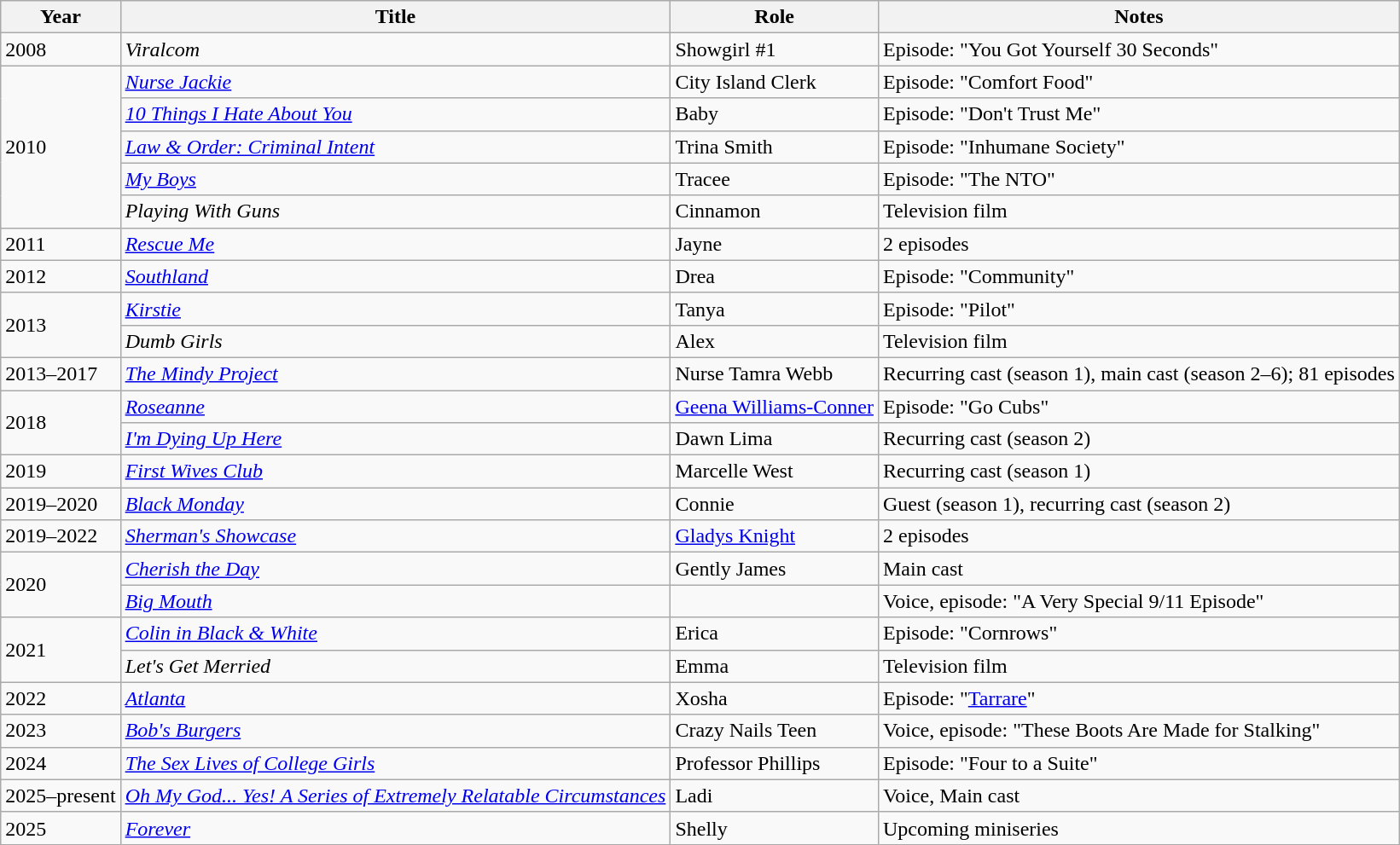<table class="wikitable sortable">
<tr>
<th>Year</th>
<th>Title</th>
<th>Role</th>
<th class="unsortable">Notes</th>
</tr>
<tr>
<td>2008</td>
<td><em>Viralcom</em></td>
<td>Showgirl #1</td>
<td>Episode: "You Got Yourself 30 Seconds"</td>
</tr>
<tr>
<td rowspan="5">2010</td>
<td><em><a href='#'>Nurse Jackie</a></em></td>
<td>City Island Clerk</td>
<td>Episode: "Comfort Food"</td>
</tr>
<tr>
<td><em><a href='#'>10 Things I Hate About You</a></em></td>
<td>Baby</td>
<td>Episode: "Don't Trust Me"</td>
</tr>
<tr>
<td><em><a href='#'>Law & Order: Criminal Intent</a></em></td>
<td>Trina Smith</td>
<td>Episode: "Inhumane Society"</td>
</tr>
<tr>
<td><em><a href='#'>My Boys</a></em></td>
<td>Tracee</td>
<td>Episode: "The NTO"</td>
</tr>
<tr>
<td><em>Playing With Guns</em></td>
<td>Cinnamon</td>
<td>Television film</td>
</tr>
<tr>
<td>2011</td>
<td><em><a href='#'>Rescue Me</a></em></td>
<td>Jayne</td>
<td>2 episodes</td>
</tr>
<tr>
<td>2012</td>
<td><em><a href='#'>Southland</a></em></td>
<td>Drea</td>
<td>Episode: "Community"</td>
</tr>
<tr>
<td rowspan="2">2013</td>
<td><em><a href='#'>Kirstie</a></em></td>
<td>Tanya</td>
<td>Episode: "Pilot"</td>
</tr>
<tr>
<td><em>Dumb Girls</em></td>
<td>Alex</td>
<td>Television film</td>
</tr>
<tr>
<td>2013–2017</td>
<td><em><a href='#'>The Mindy Project</a></em></td>
<td>Nurse Tamra Webb</td>
<td>Recurring cast (season 1), main cast (season 2–6); 81 episodes</td>
</tr>
<tr>
<td rowspan="2">2018</td>
<td><em><a href='#'>Roseanne</a></em></td>
<td><a href='#'>Geena Williams-Conner</a></td>
<td>Episode: "Go Cubs"</td>
</tr>
<tr>
<td><em><a href='#'>I'm Dying Up Here</a></em></td>
<td>Dawn Lima</td>
<td>Recurring cast (season 2)</td>
</tr>
<tr>
<td>2019</td>
<td><em><a href='#'>First Wives Club</a></em></td>
<td>Marcelle West</td>
<td>Recurring cast (season 1)</td>
</tr>
<tr>
<td>2019–2020</td>
<td><em><a href='#'>Black Monday</a></em></td>
<td>Connie</td>
<td>Guest (season 1), recurring cast (season 2)</td>
</tr>
<tr>
<td>2019–2022</td>
<td><em><a href='#'>Sherman's Showcase</a></em></td>
<td><a href='#'>Gladys Knight</a></td>
<td>2 episodes</td>
</tr>
<tr>
<td rowspan="2">2020</td>
<td><em><a href='#'>Cherish the Day</a></em></td>
<td>Gently James</td>
<td>Main cast</td>
</tr>
<tr>
<td><em><a href='#'>Big Mouth</a></em></td>
<td></td>
<td>Voice, episode: "A Very Special 9/11 Episode"</td>
</tr>
<tr>
<td rowspan="2">2021</td>
<td><em><a href='#'>Colin in Black & White</a></em></td>
<td>Erica</td>
<td>Episode: "Cornrows"</td>
</tr>
<tr>
<td><em>Let's Get Merried</em></td>
<td>Emma</td>
<td>Television film</td>
</tr>
<tr>
<td>2022</td>
<td><em><a href='#'>Atlanta</a></em></td>
<td>Xosha</td>
<td>Episode: "<a href='#'>Tarrare</a>"</td>
</tr>
<tr>
<td>2023</td>
<td><em><a href='#'>Bob's Burgers</a></em></td>
<td>Crazy Nails Teen</td>
<td>Voice, episode: "These Boots Are Made for Stalking"</td>
</tr>
<tr>
<td>2024</td>
<td><em><a href='#'>The Sex Lives of College Girls</a></em></td>
<td>Professor Phillips</td>
<td>Episode: "Four to a Suite"</td>
</tr>
<tr>
<td>2025–present</td>
<td><em><a href='#'>Oh My God... Yes! A Series of Extremely Relatable Circumstances</a></em></td>
<td>Ladi</td>
<td>Voice, Main cast</td>
</tr>
<tr>
<td>2025</td>
<td><em><a href='#'>Forever</a></em></td>
<td>Shelly</td>
<td>Upcoming miniseries</td>
</tr>
</table>
